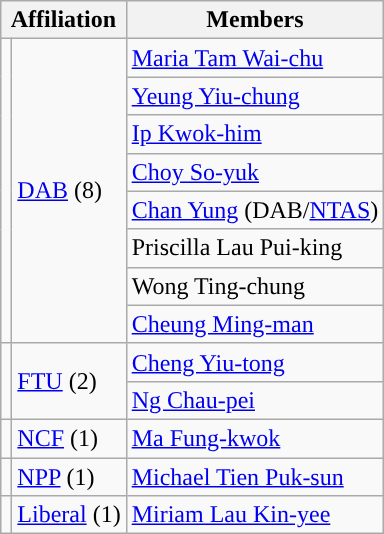<table class="wikitable">
<tr>
<th colspan=2>Affiliation</th>
<th>Members</th>
</tr>
<tr>
<td rowspan=8></td>
<td rowspan=8><a href='#'>DAB</a> (8)</td>
<td><a href='#'>Maria Tam Wai-chu</a></td>
</tr>
<tr>
<td><a href='#'>Yeung Yiu-chung</a></td>
</tr>
<tr>
<td><a href='#'>Ip Kwok-him</a></td>
</tr>
<tr>
<td><a href='#'>Choy So-yuk</a></td>
</tr>
<tr>
<td><a href='#'>Chan Yung</a> (DAB/<a href='#'>NTAS</a>)</td>
</tr>
<tr>
<td>Priscilla Lau Pui-king</td>
</tr>
<tr>
<td>Wong Ting-chung</td>
</tr>
<tr>
<td><a href='#'>Cheung Ming-man</a></td>
</tr>
<tr>
<td rowspan=2></td>
<td rowspan=2><a href='#'>FTU</a> (2)</td>
<td><a href='#'>Cheng Yiu-tong</a></td>
</tr>
<tr>
<td><a href='#'>Ng Chau-pei</a></td>
</tr>
<tr>
<td></td>
<td><a href='#'>NCF</a> (1)</td>
<td><a href='#'>Ma Fung-kwok</a></td>
</tr>
<tr>
<td></td>
<td><a href='#'>NPP</a> (1)</td>
<td><a href='#'>Michael Tien Puk-sun</a></td>
</tr>
<tr>
<td></td>
<td><a href='#'>Liberal</a> (1)</td>
<td><a href='#'>Miriam Lau Kin-yee</a></td>
</tr>
</table>
